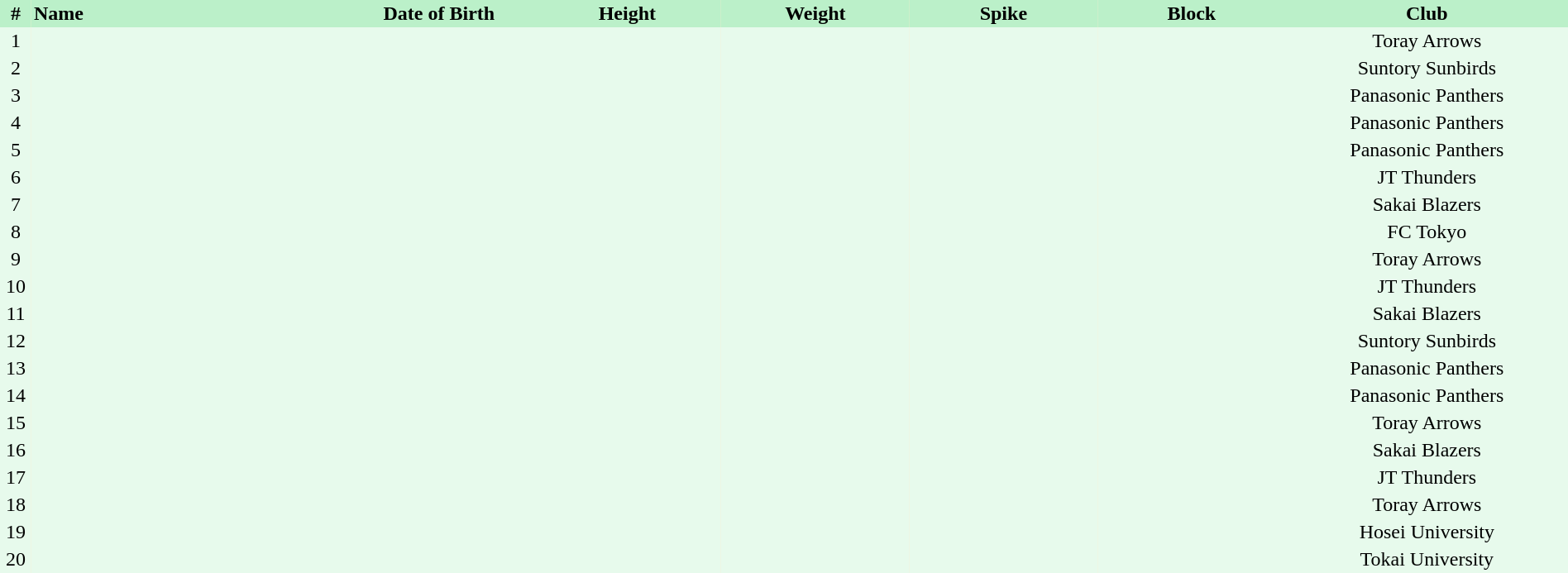<table border=0 cellpadding=2 cellspacing=0  |- bgcolor=#FFECCE style=text-align:center; font-size:90%; width=100%>
<tr bgcolor=#BBF0C9>
<th width=2%>#</th>
<th align=left width=20%>Name</th>
<th width=12%>Date of Birth</th>
<th width=12%>Height</th>
<th width=12%>Weight</th>
<th width=12%>Spike</th>
<th width=12%>Block</th>
<th width=20%>Club</th>
</tr>
<tr bgcolor=#E7FAEC>
<td>1</td>
<td align=left></td>
<td align=right></td>
<td></td>
<td></td>
<td></td>
<td></td>
<td>Toray Arrows</td>
</tr>
<tr bgcolor=#E7FAEC>
<td>2</td>
<td align=left></td>
<td align=right></td>
<td></td>
<td></td>
<td></td>
<td></td>
<td>Suntory Sunbirds</td>
</tr>
<tr bgcolor=#E7FAEC>
<td>3</td>
<td align=left></td>
<td align=right></td>
<td></td>
<td></td>
<td></td>
<td></td>
<td>Panasonic Panthers</td>
</tr>
<tr bgcolor=#E7FAEC>
<td>4</td>
<td align=left></td>
<td align=right></td>
<td></td>
<td></td>
<td></td>
<td></td>
<td>Panasonic Panthers</td>
</tr>
<tr bgcolor=#E7FAEC>
<td>5</td>
<td align=left></td>
<td align=right></td>
<td></td>
<td></td>
<td></td>
<td></td>
<td>Panasonic Panthers</td>
</tr>
<tr bgcolor=#E7FAEC>
<td>6</td>
<td align=left></td>
<td align=right></td>
<td></td>
<td></td>
<td></td>
<td></td>
<td>JT Thunders</td>
</tr>
<tr bgcolor=#E7FAEC>
<td>7</td>
<td align=left></td>
<td align=right></td>
<td></td>
<td></td>
<td></td>
<td></td>
<td>Sakai Blazers</td>
</tr>
<tr bgcolor=#E7FAEC>
<td>8</td>
<td align=left></td>
<td align=right></td>
<td></td>
<td></td>
<td></td>
<td></td>
<td>FC Tokyo</td>
</tr>
<tr bgcolor=#E7FAEC>
<td>9</td>
<td align=left></td>
<td align=right></td>
<td></td>
<td></td>
<td></td>
<td></td>
<td>Toray Arrows</td>
</tr>
<tr bgcolor=#E7FAEC>
<td>10</td>
<td align=left></td>
<td align=right></td>
<td></td>
<td></td>
<td></td>
<td></td>
<td>JT Thunders</td>
</tr>
<tr bgcolor=#E7FAEC>
<td>11</td>
<td align=left></td>
<td align=right></td>
<td></td>
<td></td>
<td></td>
<td></td>
<td>Sakai Blazers</td>
</tr>
<tr bgcolor=#E7FAEC>
<td>12</td>
<td align=left></td>
<td align=right></td>
<td></td>
<td></td>
<td></td>
<td></td>
<td>Suntory Sunbirds</td>
</tr>
<tr bgcolor=#E7FAEC>
<td>13</td>
<td align=left></td>
<td align=right></td>
<td></td>
<td></td>
<td></td>
<td></td>
<td>Panasonic Panthers</td>
</tr>
<tr bgcolor=#E7FAEC>
<td>14</td>
<td align=left></td>
<td align=right></td>
<td></td>
<td></td>
<td></td>
<td></td>
<td>Panasonic Panthers</td>
</tr>
<tr bgcolor=#E7FAEC>
<td>15</td>
<td align=left></td>
<td align=right></td>
<td></td>
<td></td>
<td></td>
<td></td>
<td>Toray Arrows</td>
</tr>
<tr bgcolor=#E7FAEC>
<td>16</td>
<td align=left></td>
<td align=right></td>
<td></td>
<td></td>
<td></td>
<td></td>
<td>Sakai Blazers</td>
</tr>
<tr bgcolor=#E7FAEC>
<td>17</td>
<td align=left></td>
<td align=right></td>
<td></td>
<td></td>
<td></td>
<td></td>
<td>JT Thunders</td>
</tr>
<tr bgcolor=#E7FAEC>
<td>18</td>
<td align=left></td>
<td align=right></td>
<td></td>
<td></td>
<td></td>
<td></td>
<td>Toray Arrows</td>
</tr>
<tr bgcolor=#E7FAEC>
<td>19</td>
<td align=left></td>
<td align=right></td>
<td></td>
<td></td>
<td></td>
<td></td>
<td>Hosei University</td>
</tr>
<tr bgcolor=#E7FAEC>
<td>20</td>
<td align=left></td>
<td align=right></td>
<td></td>
<td></td>
<td></td>
<td></td>
<td>Tokai University</td>
</tr>
</table>
